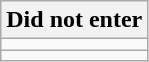<table class="wikitable">
<tr>
<th>Did not enter</th>
</tr>
<tr>
<td></td>
</tr>
<tr>
<td></td>
</tr>
</table>
